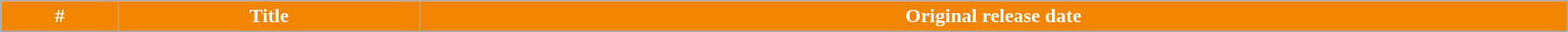<table class="wikitable plainrowheaders" width="100%" style="margin-right: 0;">
<tr>
<th style="background: #f28500; color: #ffffff;">#</th>
<th style="background: #f28500; color: #ffffff;">Title</th>
<th style="background: #f28500; color: #ffffff;">Original release date</th>
</tr>
<tr>
</tr>
</table>
